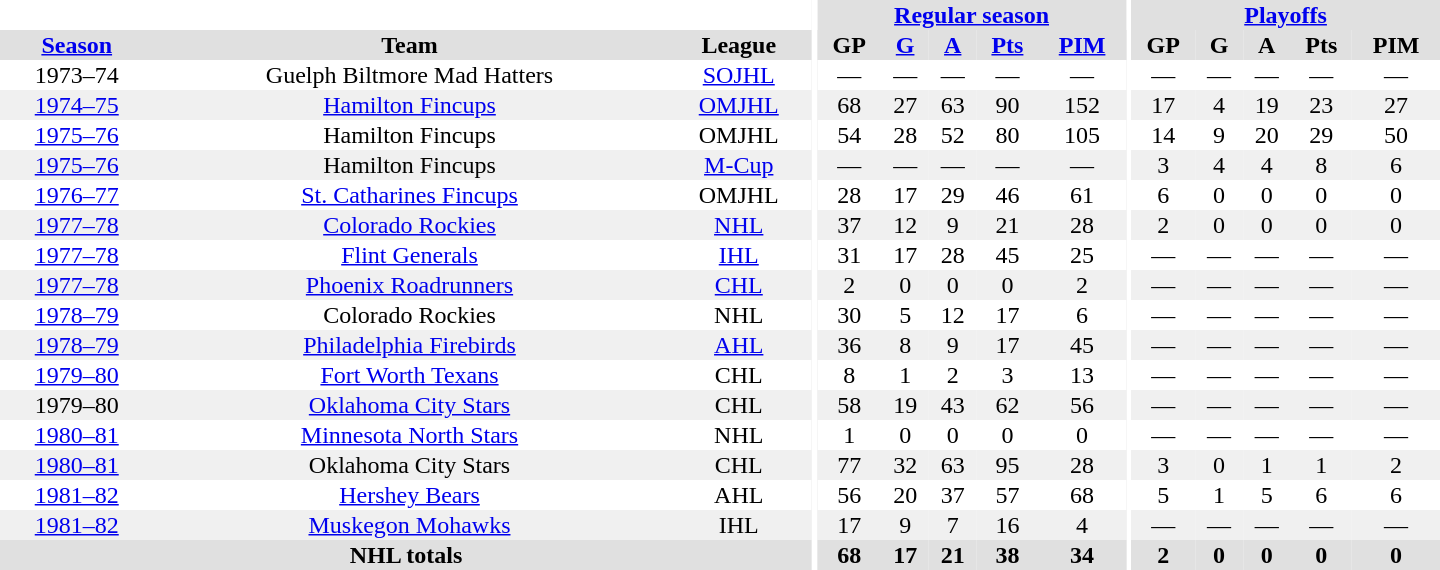<table border="0" cellpadding="1" cellspacing="0" style="text-align:center; width:60em">
<tr bgcolor="#e0e0e0">
<th colspan="3" bgcolor="#ffffff"></th>
<th rowspan="100" bgcolor="#ffffff"></th>
<th colspan="5"><a href='#'>Regular season</a></th>
<th rowspan="100" bgcolor="#ffffff"></th>
<th colspan="5"><a href='#'>Playoffs</a></th>
</tr>
<tr bgcolor="#e0e0e0">
<th><a href='#'>Season</a></th>
<th>Team</th>
<th>League</th>
<th>GP</th>
<th><a href='#'>G</a></th>
<th><a href='#'>A</a></th>
<th><a href='#'>Pts</a></th>
<th><a href='#'>PIM</a></th>
<th>GP</th>
<th>G</th>
<th>A</th>
<th>Pts</th>
<th>PIM</th>
</tr>
<tr>
<td>1973–74</td>
<td>Guelph Biltmore Mad Hatters</td>
<td><a href='#'>SOJHL</a></td>
<td>—</td>
<td>—</td>
<td>—</td>
<td>—</td>
<td>—</td>
<td>—</td>
<td>—</td>
<td>—</td>
<td>—</td>
<td>—</td>
</tr>
<tr bgcolor="#f0f0f0">
<td><a href='#'>1974–75</a></td>
<td><a href='#'>Hamilton Fincups</a></td>
<td><a href='#'>OMJHL</a></td>
<td>68</td>
<td>27</td>
<td>63</td>
<td>90</td>
<td>152</td>
<td>17</td>
<td>4</td>
<td>19</td>
<td>23</td>
<td>27</td>
</tr>
<tr>
<td><a href='#'>1975–76</a></td>
<td>Hamilton Fincups</td>
<td>OMJHL</td>
<td>54</td>
<td>28</td>
<td>52</td>
<td>80</td>
<td>105</td>
<td>14</td>
<td>9</td>
<td>20</td>
<td>29</td>
<td>50</td>
</tr>
<tr bgcolor="#f0f0f0">
<td><a href='#'>1975–76</a></td>
<td>Hamilton Fincups</td>
<td><a href='#'>M-Cup</a></td>
<td>—</td>
<td>—</td>
<td>—</td>
<td>—</td>
<td>—</td>
<td>3</td>
<td>4</td>
<td>4</td>
<td>8</td>
<td>6</td>
</tr>
<tr>
<td><a href='#'>1976–77</a></td>
<td><a href='#'>St. Catharines Fincups</a></td>
<td>OMJHL</td>
<td>28</td>
<td>17</td>
<td>29</td>
<td>46</td>
<td>61</td>
<td>6</td>
<td>0</td>
<td>0</td>
<td>0</td>
<td>0</td>
</tr>
<tr bgcolor="#f0f0f0">
<td><a href='#'>1977–78</a></td>
<td><a href='#'>Colorado Rockies</a></td>
<td><a href='#'>NHL</a></td>
<td>37</td>
<td>12</td>
<td>9</td>
<td>21</td>
<td>28</td>
<td>2</td>
<td>0</td>
<td>0</td>
<td>0</td>
<td>0</td>
</tr>
<tr>
<td><a href='#'>1977–78</a></td>
<td><a href='#'>Flint Generals</a></td>
<td><a href='#'>IHL</a></td>
<td>31</td>
<td>17</td>
<td>28</td>
<td>45</td>
<td>25</td>
<td>—</td>
<td>—</td>
<td>—</td>
<td>—</td>
<td>—</td>
</tr>
<tr bgcolor="#f0f0f0">
<td><a href='#'>1977–78</a></td>
<td><a href='#'>Phoenix Roadrunners</a></td>
<td><a href='#'>CHL</a></td>
<td>2</td>
<td>0</td>
<td>0</td>
<td>0</td>
<td>2</td>
<td>—</td>
<td>—</td>
<td>—</td>
<td>—</td>
<td>—</td>
</tr>
<tr>
<td><a href='#'>1978–79</a></td>
<td>Colorado Rockies</td>
<td>NHL</td>
<td>30</td>
<td>5</td>
<td>12</td>
<td>17</td>
<td>6</td>
<td>—</td>
<td>—</td>
<td>—</td>
<td>—</td>
<td>—</td>
</tr>
<tr bgcolor="#f0f0f0">
<td><a href='#'>1978–79</a></td>
<td><a href='#'>Philadelphia Firebirds</a></td>
<td><a href='#'>AHL</a></td>
<td>36</td>
<td>8</td>
<td>9</td>
<td>17</td>
<td>45</td>
<td>—</td>
<td>—</td>
<td>—</td>
<td>—</td>
<td>—</td>
</tr>
<tr>
<td><a href='#'>1979–80</a></td>
<td><a href='#'>Fort Worth Texans</a></td>
<td>CHL</td>
<td>8</td>
<td>1</td>
<td>2</td>
<td>3</td>
<td>13</td>
<td>—</td>
<td>—</td>
<td>—</td>
<td>—</td>
<td>—</td>
</tr>
<tr bgcolor="#f0f0f0">
<td>1979–80</td>
<td><a href='#'>Oklahoma City Stars</a></td>
<td>CHL</td>
<td>58</td>
<td>19</td>
<td>43</td>
<td>62</td>
<td>56</td>
<td>—</td>
<td>—</td>
<td>—</td>
<td>—</td>
<td>—</td>
</tr>
<tr>
<td><a href='#'>1980–81</a></td>
<td><a href='#'>Minnesota North Stars</a></td>
<td>NHL</td>
<td>1</td>
<td>0</td>
<td>0</td>
<td>0</td>
<td>0</td>
<td>—</td>
<td>—</td>
<td>—</td>
<td>—</td>
<td>—</td>
</tr>
<tr bgcolor="#f0f0f0">
<td><a href='#'>1980–81</a></td>
<td>Oklahoma City Stars</td>
<td>CHL</td>
<td>77</td>
<td>32</td>
<td>63</td>
<td>95</td>
<td>28</td>
<td>3</td>
<td>0</td>
<td>1</td>
<td>1</td>
<td>2</td>
</tr>
<tr>
<td><a href='#'>1981–82</a></td>
<td><a href='#'>Hershey Bears</a></td>
<td>AHL</td>
<td>56</td>
<td>20</td>
<td>37</td>
<td>57</td>
<td>68</td>
<td>5</td>
<td>1</td>
<td>5</td>
<td>6</td>
<td>6</td>
</tr>
<tr bgcolor="#f0f0f0">
<td><a href='#'>1981–82</a></td>
<td><a href='#'>Muskegon Mohawks</a></td>
<td>IHL</td>
<td>17</td>
<td>9</td>
<td>7</td>
<td>16</td>
<td>4</td>
<td>—</td>
<td>—</td>
<td>—</td>
<td>—</td>
<td>—</td>
</tr>
<tr bgcolor="#e0e0e0">
<th colspan="3">NHL totals</th>
<th>68</th>
<th>17</th>
<th>21</th>
<th>38</th>
<th>34</th>
<th>2</th>
<th>0</th>
<th>0</th>
<th>0</th>
<th>0</th>
</tr>
</table>
